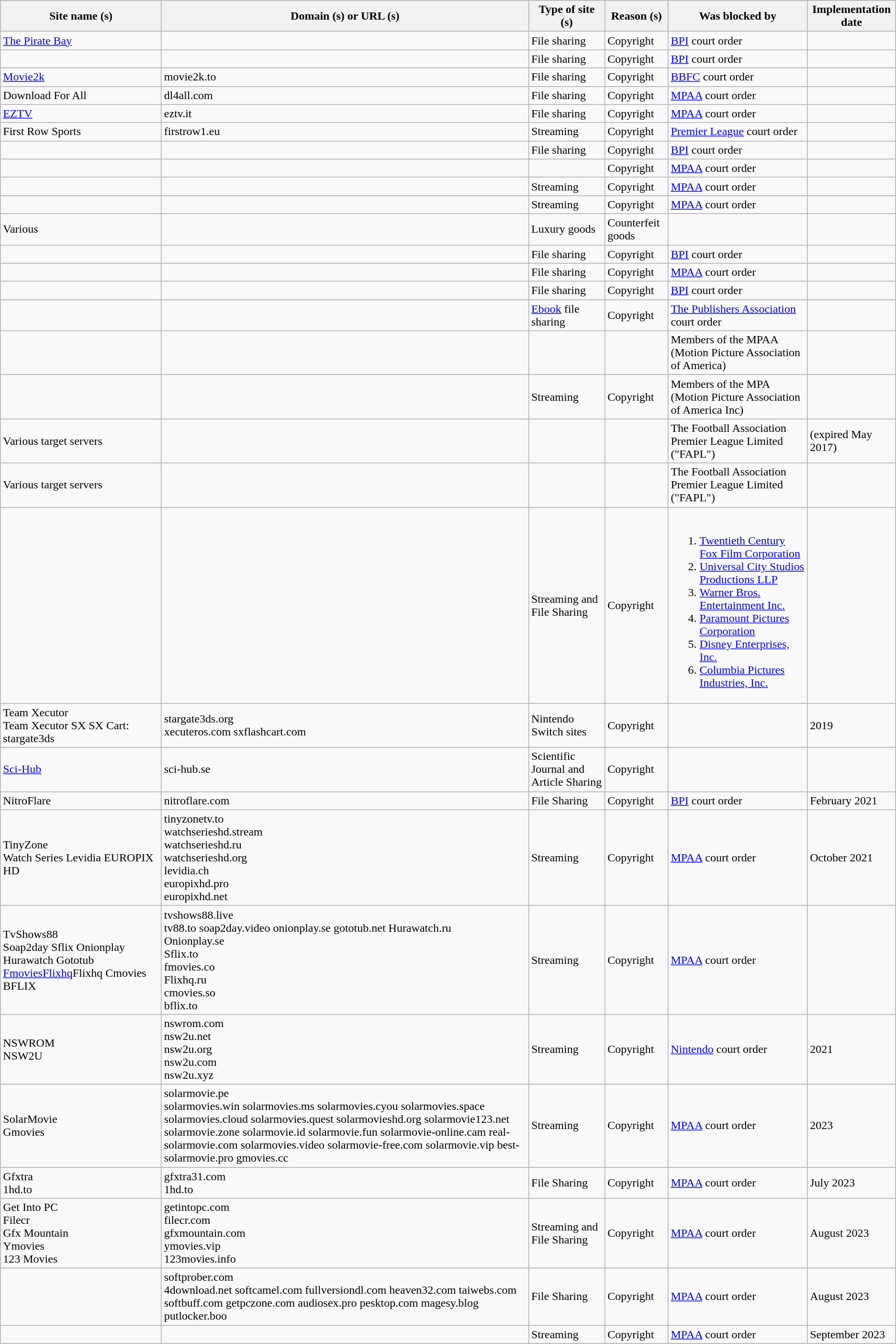<table class="wikitable sortable">
<tr>
<th>Site name (s)</th>
<th>Domain (s) or URL (s)</th>
<th>Type of site (s)</th>
<th>Reason (s)</th>
<th>Was blocked by</th>
<th>Implementation date</th>
</tr>
<tr>
<td><a href='#'>The Pirate Bay</a></td>
<td><br></td>
<td>File sharing</td>
<td>Copyright</td>
<td><a href='#'>BPI</a> court order</td>
<td></td>
</tr>
<tr>
<td><br></td>
<td><br></td>
<td>File sharing</td>
<td>Copyright</td>
<td><a href='#'>BPI</a> court order</td>
<td></td>
</tr>
<tr>
<td><a href='#'>Movie2k</a></td>
<td>movie2k.to</td>
<td>File sharing</td>
<td>Copyright</td>
<td><a href='#'>BBFC</a> court order</td>
<td></td>
</tr>
<tr>
<td>Download For All</td>
<td>dl4all.com</td>
<td>File sharing</td>
<td>Copyright</td>
<td><a href='#'>MPAA</a> court order</td>
<td></td>
</tr>
<tr>
<td><a href='#'>EZTV</a></td>
<td>eztv.it</td>
<td>File sharing</td>
<td>Copyright</td>
<td><a href='#'>MPAA</a> court order</td>
<td></td>
</tr>
<tr>
<td>First Row Sports</td>
<td>firstrow1.eu</td>
<td>Streaming</td>
<td>Copyright</td>
<td><a href='#'>Premier League</a> court order</td>
<td></td>
</tr>
<tr>
<td><br></td>
<td><br></td>
<td>File sharing</td>
<td>Copyright</td>
<td><a href='#'>BPI</a> court order</td>
<td></td>
</tr>
<tr>
<td><br></td>
<td><br></td>
<td><br></td>
<td>Copyright</td>
<td><a href='#'>MPAA</a> court order</td>
<td></td>
</tr>
<tr>
<td><br></td>
<td><br></td>
<td>Streaming</td>
<td>Copyright</td>
<td><a href='#'>MPAA</a> court order</td>
<td></td>
</tr>
<tr>
<td><br></td>
<td><br></td>
<td>Streaming</td>
<td>Copyright</td>
<td><a href='#'>MPAA</a> court order</td>
<td></td>
</tr>
<tr>
<td>Various</td>
<td><br></td>
<td>Luxury goods</td>
<td>Counterfeit goods</td>
<td><br></td>
<td></td>
</tr>
<tr>
<td><br></td>
<td><br></td>
<td>File sharing</td>
<td>Copyright</td>
<td><a href='#'>BPI</a> court order</td>
<td></td>
</tr>
<tr>
<td><br></td>
<td><br></td>
<td>File sharing</td>
<td>Copyright</td>
<td><a href='#'>MPAA</a> court order</td>
<td></td>
</tr>
<tr>
<td><br></td>
<td></td>
<td>File sharing</td>
<td>Copyright</td>
<td><a href='#'>BPI</a> court order</td>
<td></td>
</tr>
<tr>
<td><br></td>
<td></td>
<td><a href='#'>Ebook</a> file sharing</td>
<td>Copyright</td>
<td><a href='#'>The Publishers Association</a> court order</td>
<td></td>
</tr>
<tr>
<td><br></td>
<td></td>
<td></td>
<td></td>
<td>Members of the MPAA (Motion Picture Association of America)</td>
<td></td>
</tr>
<tr>
<td><br></td>
<td></td>
<td>Streaming</td>
<td>Copyright</td>
<td>Members of the MPA (Motion Picture Association of America Inc)</td>
<td></td>
</tr>
<tr>
<td>Various target servers</td>
<td></td>
<td></td>
<td></td>
<td>The Football Association Premier League Limited ("FAPL")</td>
<td> (expired May 2017)</td>
</tr>
<tr>
<td>Various target servers</td>
<td></td>
<td></td>
<td></td>
<td>The Football Association Premier League Limited ("FAPL")</td>
<td></td>
</tr>
<tr>
<td><br></td>
<td></td>
<td>Streaming and File Sharing</td>
<td>Copyright</td>
<td><br><ol><li><a href='#'>Twentieth Century Fox Film Corporation</a></li><li><a href='#'>Universal City Studios Productions LLP</a></li><li><a href='#'>Warner Bros. Entertainment Inc.</a></li><li><a href='#'>Paramount Pictures Corporation</a></li><li><a href='#'>Disney Enterprises, Inc.</a></li><li><a href='#'>Columbia Pictures Industries, Inc.</a></li></ol></td>
<td></td>
</tr>
<tr>
<td>Team Xecutor<br>Team Xecutor SX
SX Cart:
stargate3ds</td>
<td>stargate3ds.org<br>xecuteros.com
sxflashcart.com</td>
<td>Nintendo Switch sites</td>
<td>Copyright</td>
<td></td>
<td>2019</td>
</tr>
<tr>
<td><a href='#'>Sci-Hub</a></td>
<td>sci-hub.se</td>
<td>Scientific Journal and Article Sharing</td>
<td>Copyright</td>
<td><br></td>
<td></td>
</tr>
<tr>
<td>NitroFlare</td>
<td>nitroflare.com</td>
<td>File Sharing</td>
<td>Copyright</td>
<td><a href='#'>BPI</a> court order</td>
<td>February 2021</td>
</tr>
<tr>
<td>TinyZone<br>Watch Series
Levidia
EUROPIX HD</td>
<td>tinyzonetv.to<br>watchserieshd.stream<br>watchserieshd.ru<br>watchserieshd.org<br>levidia.ch<br>europixhd.pro<br>europixhd.net</td>
<td>Streaming</td>
<td>Copyright</td>
<td><a href='#'>MPAA</a> court order</td>
<td>October 2021</td>
</tr>
<tr>
<td>TvShows88<br>Soap2day
Sflix
Onionplay
Hurawatch
Gototub
<a href='#'>FmoviesFlixhq</a>Flixhq
Cmovies
BFLIX</td>
<td>tvshows88.live<br>tv88.to
soap2day.video
onionplay.se
gototub.net
Hurawatch.ru<br>Onionplay.se<br>Sflix.to<br>fmovies.co<br>Flixhq.ru<br>cmovies.so<br>bflix.to</td>
<td>Streaming</td>
<td>Copyright</td>
<td><a href='#'>MPAA</a> court order</td>
<td></td>
</tr>
<tr>
<td>NSWROM<br>NSW2U</td>
<td>nswrom.com<br>nsw2u.net<br>nsw2u.org<br>nsw2u.com<br>nsw2u.xyz</td>
<td>Streaming</td>
<td>Copyright</td>
<td><a href='#'>Nintendo</a> court order</td>
<td>2021</td>
</tr>
<tr>
<td>SolarMovie<br>Gmovies</td>
<td>solarmovie.pe<br>solarmovies.win
solarmovies.ms
solarmovies.cyou
solarmovies.space
solarmovies.cloud
solarmovies.quest
solarmovieshd.org
solarmovie123.net
solarmovie.zone
solarmovie.id
solarmovie.fun
solarmovie-online.cam
real-solarmovie.com
solarmovies.video
solarmovie-free.com
solarmovie.vip
best-solarmovie.pro
gmovies.cc</td>
<td>Streaming</td>
<td>Copyright</td>
<td><a href='#'>MPAA</a> court order</td>
<td>2023</td>
</tr>
<tr>
<td>Gfxtra<br>1hd.to</td>
<td>gfxtra31.com<br>1hd.to</td>
<td>File Sharing</td>
<td>Copyright</td>
<td><a href='#'>MPAA</a> court order</td>
<td>July 2023</td>
</tr>
<tr>
<td>Get Into PC<br>Filecr<br>Gfx Mountain<br>Ymovies<br>123 Movies</td>
<td>getintopc.com<br>filecr.com<br>gfxmountain.com<br>ymovies.vip<br>123movies.info</td>
<td>Streaming and File Sharing</td>
<td>Copyright</td>
<td><a href='#'>MPAA</a> court order</td>
<td>August 2023</td>
</tr>
<tr>
<td></td>
<td>softprober.com<br>4download.net
softcamel.com
fullversiondl.com
heaven32.com
taiwebs.com
softbuff.com
getpczone.com
audiosex.pro
pesktop.com
magesy.blog
putlocker.boo</td>
<td>File Sharing</td>
<td>Copyright</td>
<td><a href='#'>MPAA</a> court order</td>
<td>August 2023</td>
</tr>
<tr>
<td></td>
<td></td>
<td>Streaming</td>
<td>Copyright</td>
<td><a href='#'>MPAA</a> court order</td>
<td>September 2023</td>
</tr>
</table>
